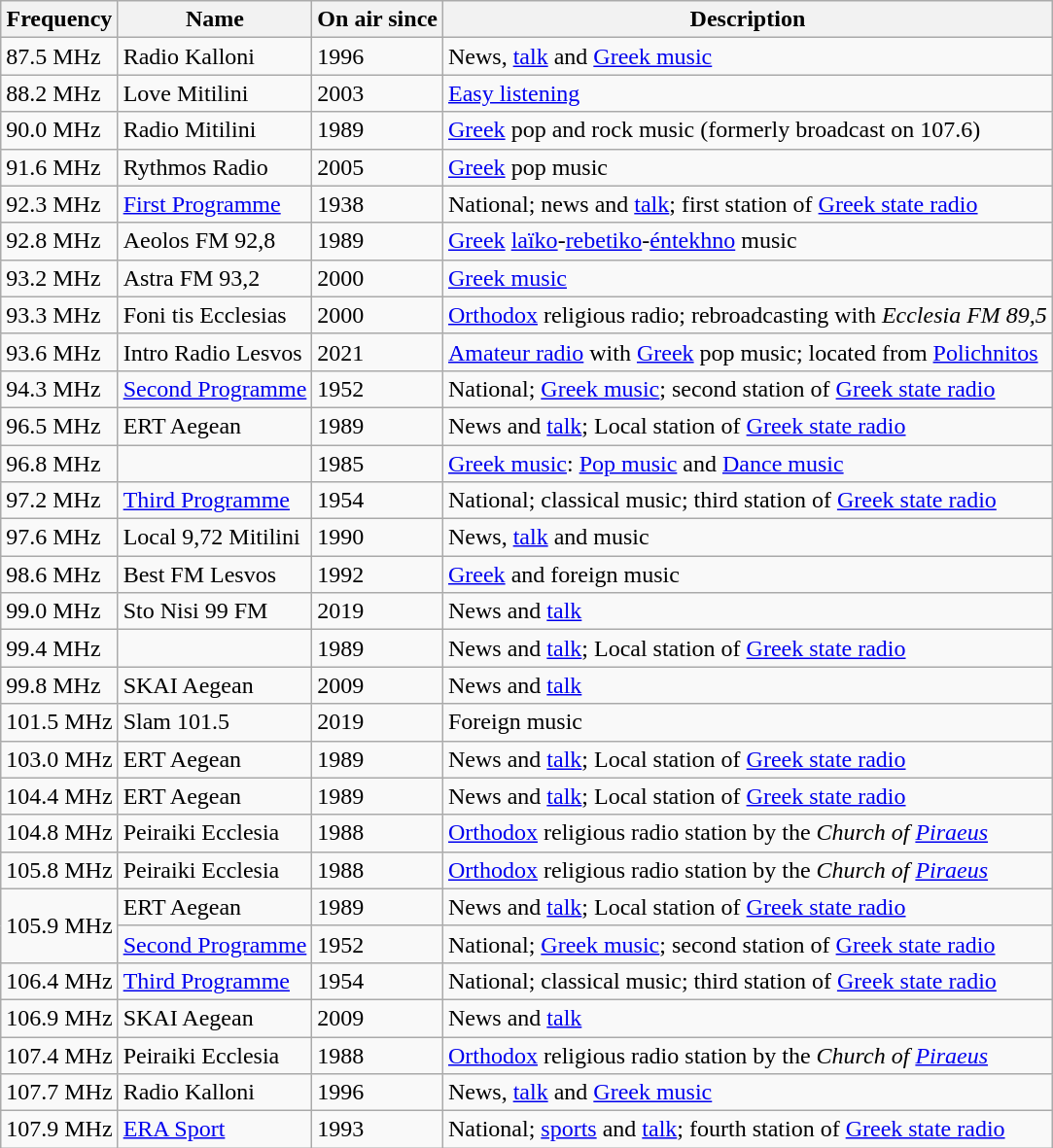<table class="wikitable">
<tr>
<th>Frequency</th>
<th>Name</th>
<th>On air since</th>
<th>Description</th>
</tr>
<tr>
<td>87.5 MHz</td>
<td>Radio Kalloni</td>
<td>1996</td>
<td>News, <a href='#'>talk</a> and <a href='#'>Greek music</a></td>
</tr>
<tr>
<td>88.2 MHz</td>
<td>Love Mitilini</td>
<td>2003</td>
<td><a href='#'>Easy listening</a></td>
</tr>
<tr>
<td>90.0 MHz</td>
<td>Radio Mitilini</td>
<td>1989</td>
<td><a href='#'>Greek</a> pop and rock music (formerly broadcast on 107.6)</td>
</tr>
<tr>
<td>91.6 MHz</td>
<td>Rythmos Radio</td>
<td>2005</td>
<td><a href='#'>Greek</a> pop music</td>
</tr>
<tr>
<td>92.3 MHz</td>
<td><a href='#'>First Programme</a></td>
<td>1938</td>
<td>National; news and <a href='#'>talk</a>; first station of <a href='#'>Greek state radio</a></td>
</tr>
<tr>
<td>92.8 MHz</td>
<td>Aeolos FM 92,8</td>
<td>1989</td>
<td><a href='#'>Greek</a> <a href='#'>laïko</a>-<a href='#'>rebetiko</a>-<a href='#'>éntekhno</a> music</td>
</tr>
<tr>
<td>93.2 MHz</td>
<td>Astra FM 93,2</td>
<td>2000</td>
<td><a href='#'>Greek music</a></td>
</tr>
<tr>
<td>93.3 MHz</td>
<td>Foni tis Ecclesias</td>
<td>2000</td>
<td><a href='#'>Orthodox</a> religious radio; rebroadcasting with <em>Ecclesia FM 89,5</em></td>
</tr>
<tr>
<td>93.6 MHz</td>
<td>Intro Radio Lesvos</td>
<td>2021</td>
<td><a href='#'>Amateur radio</a> with <a href='#'>Greek</a> pop music; located from <a href='#'>Polichnitos</a></td>
</tr>
<tr>
<td>94.3 MHz</td>
<td><a href='#'>Second Programme</a></td>
<td>1952</td>
<td>National; <a href='#'>Greek music</a>; second station of <a href='#'>Greek state radio</a></td>
</tr>
<tr>
<td>96.5 MHz</td>
<td>ERT Aegean</td>
<td>1989</td>
<td>News and <a href='#'>talk</a>; Local station of <a href='#'>Greek state radio</a></td>
</tr>
<tr>
<td>96.8 MHz</td>
<td></td>
<td>1985</td>
<td><a href='#'>Greek music</a>: <a href='#'>Pop music</a> and <a href='#'>Dance music</a></td>
</tr>
<tr>
<td>97.2 MHz</td>
<td><a href='#'>Third Programme</a></td>
<td>1954</td>
<td>National; classical music; third station of <a href='#'>Greek state radio</a></td>
</tr>
<tr>
<td>97.6 MHz</td>
<td>Local 9,72 Mitilini</td>
<td>1990</td>
<td>News, <a href='#'>talk</a> and music</td>
</tr>
<tr>
<td>98.6 MHz</td>
<td>Best FM Lesvos</td>
<td>1992</td>
<td><a href='#'>Greek</a> and foreign music</td>
</tr>
<tr>
<td>99.0 MHz</td>
<td>Sto Nisi 99 FM</td>
<td>2019</td>
<td>News and <a href='#'>talk</a></td>
</tr>
<tr>
<td>99.4 MHz</td>
<td></td>
<td>1989</td>
<td>News and <a href='#'>talk</a>; Local station of <a href='#'>Greek state radio</a></td>
</tr>
<tr>
<td>99.8 MHz</td>
<td>SKAI Aegean</td>
<td>2009</td>
<td>News and <a href='#'>talk</a></td>
</tr>
<tr>
<td>101.5 MHz</td>
<td>Slam 101.5</td>
<td>2019</td>
<td>Foreign music</td>
</tr>
<tr>
<td>103.0 MHz</td>
<td>ERT Aegean</td>
<td>1989</td>
<td>News and <a href='#'>talk</a>; Local station of <a href='#'>Greek state radio</a></td>
</tr>
<tr>
<td>104.4 MHz</td>
<td>ERT Aegean</td>
<td>1989</td>
<td>News and <a href='#'>talk</a>; Local station of <a href='#'>Greek state radio</a></td>
</tr>
<tr>
<td>104.8 MHz</td>
<td>Peiraiki Ecclesia</td>
<td>1988</td>
<td><a href='#'>Orthodox</a> religious radio station by the <em>Church of <a href='#'>Piraeus</a></em></td>
</tr>
<tr>
<td>105.8 MHz</td>
<td>Peiraiki Ecclesia</td>
<td>1988</td>
<td><a href='#'>Orthodox</a> religious radio station by the <em>Church of <a href='#'>Piraeus</a></em></td>
</tr>
<tr>
<td rowspan="2">105.9 MHz</td>
<td>ERT Aegean</td>
<td>1989</td>
<td>News and <a href='#'>talk</a>; Local station of <a href='#'>Greek state radio</a></td>
</tr>
<tr>
<td><a href='#'>Second Programme</a></td>
<td>1952</td>
<td>National; <a href='#'>Greek music</a>; second station of <a href='#'>Greek state radio</a></td>
</tr>
<tr>
<td>106.4 MHz</td>
<td><a href='#'>Third Programme</a></td>
<td>1954</td>
<td>National; classical music; third station of <a href='#'>Greek state radio</a></td>
</tr>
<tr>
<td>106.9 MHz</td>
<td>SKAI Aegean</td>
<td>2009</td>
<td>News and <a href='#'>talk</a></td>
</tr>
<tr>
<td>107.4 MHz</td>
<td>Peiraiki Ecclesia</td>
<td>1988</td>
<td><a href='#'>Orthodox</a> religious radio station by the <em>Church of <a href='#'>Piraeus</a></em></td>
</tr>
<tr>
<td>107.7 MHz</td>
<td>Radio Kalloni</td>
<td>1996</td>
<td>News, <a href='#'>talk</a> and <a href='#'>Greek music</a></td>
</tr>
<tr>
<td>107.9 MHz</td>
<td><a href='#'>ERA Sport</a></td>
<td>1993</td>
<td>National; <a href='#'>sports</a> and <a href='#'>talk</a>; fourth station of <a href='#'>Greek state radio</a></td>
</tr>
</table>
